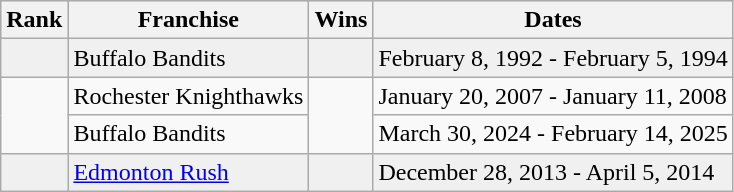<table class="wikitable">
<tr align="left" bgcolor="#e0e0e0">
<th>Rank</th>
<th>Franchise</th>
<th>Wins</th>
<th>Dates</th>
</tr>
<tr align="left" bgcolor="#f0f0f0">
<td></td>
<td>Buffalo Bandits</td>
<td></td>
<td>February 8, 1992 - February 5, 1994</td>
</tr>
<tr align="left">
<td rowspan="2"></td>
<td>Rochester Knighthawks</td>
<td rowspan="2"></td>
<td>January 20, 2007 - January 11, 2008</td>
</tr>
<tr align="left">
<td>Buffalo Bandits</td>
<td>March 30, 2024 - February 14, 2025</td>
</tr>
<tr align="left" bgcolor="#f0f0f0">
<td></td>
<td><a href='#'>Edmonton Rush</a></td>
<td></td>
<td>December 28, 2013 - April 5, 2014 </td>
</tr>
</table>
